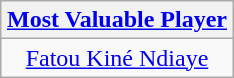<table class=wikitable style="text-align:center; margin:auto">
<tr>
<th><a href='#'>Most Valuable Player</a></th>
</tr>
<tr>
<td> <a href='#'>Fatou Kiné Ndiaye</a></td>
</tr>
</table>
